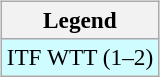<table>
<tr valign=top>
<td><br><table class="wikitable" style=font-size:97%>
<tr>
<th>Legend</th>
</tr>
<tr style="background:#cffcff;">
<td>ITF WTT (1–2)</td>
</tr>
</table>
</td>
<td></td>
</tr>
</table>
